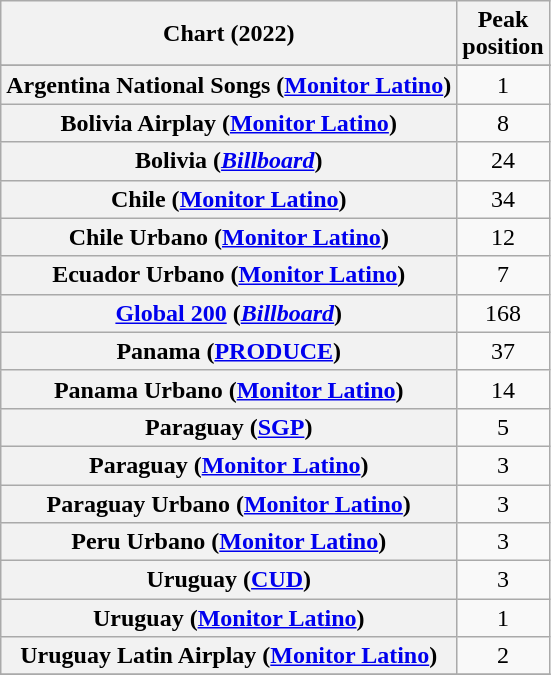<table class="wikitable sortable plainrowheaders" style="text-align:center">
<tr>
<th scope="col">Chart (2022)</th>
<th scope="col">Peak<br>position</th>
</tr>
<tr>
</tr>
<tr>
<th scope="row">Argentina National Songs (<a href='#'>Monitor Latino</a>)</th>
<td>1</td>
</tr>
<tr>
<th scope="row">Bolivia Airplay (<a href='#'>Monitor Latino</a>)</th>
<td>8</td>
</tr>
<tr>
<th scope="row">Bolivia (<em><a href='#'>Billboard</a></em>)</th>
<td>24</td>
</tr>
<tr>
<th scope="row">Chile (<a href='#'>Monitor Latino</a>)</th>
<td>34</td>
</tr>
<tr>
<th scope="row">Chile Urbano (<a href='#'>Monitor Latino</a>)</th>
<td>12</td>
</tr>
<tr>
<th scope="row">Ecuador Urbano (<a href='#'>Monitor Latino</a>)</th>
<td>7</td>
</tr>
<tr>
<th scope="row"><a href='#'>Global 200</a> (<em><a href='#'>Billboard</a></em>)</th>
<td>168</td>
</tr>
<tr>
<th scope="row">Panama (<a href='#'>PRODUCE</a>)</th>
<td>37</td>
</tr>
<tr>
<th scope="row">Panama Urbano (<a href='#'>Monitor Latino</a>)</th>
<td>14</td>
</tr>
<tr>
<th scope="row">Paraguay (<a href='#'>SGP</a>)</th>
<td>5</td>
</tr>
<tr>
<th scope="row">Paraguay (<a href='#'>Monitor Latino</a>)</th>
<td>3</td>
</tr>
<tr>
<th scope="row">Paraguay Urbano (<a href='#'>Monitor Latino</a>)</th>
<td>3</td>
</tr>
<tr>
<th scope="row">Peru Urbano (<a href='#'>Monitor Latino</a>)</th>
<td>3</td>
</tr>
<tr>
<th scope="row">Uruguay (<a href='#'>CUD</a>)</th>
<td>3</td>
</tr>
<tr>
<th scope="row">Uruguay (<a href='#'>Monitor Latino</a>)</th>
<td>1</td>
</tr>
<tr>
<th scope="row">Uruguay Latin Airplay (<a href='#'>Monitor Latino</a>)</th>
<td>2</td>
</tr>
<tr>
</tr>
</table>
